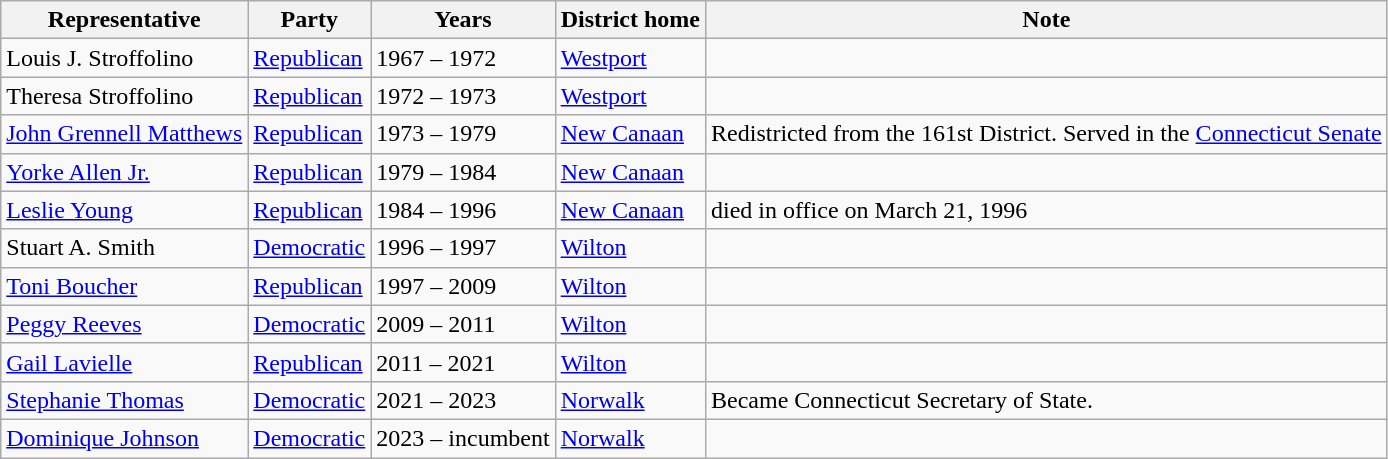<table class=wikitable>
<tr valign=bottom>
<th>Representative</th>
<th>Party</th>
<th>Years</th>
<th>District home</th>
<th>Note</th>
</tr>
<tr>
<td>Louis J. Stroffolino</td>
<td><a href='#'>Republican</a></td>
<td>1967 – 1972</td>
<td><a href='#'>Westport</a></td>
<td></td>
</tr>
<tr>
<td>Theresa Stroffolino</td>
<td><a href='#'>Republican</a></td>
<td>1972 – 1973</td>
<td><a href='#'>Westport</a></td>
<td></td>
</tr>
<tr>
<td><a href='#'>John Grennell Matthews</a></td>
<td><a href='#'>Republican</a></td>
<td>1973 – 1979</td>
<td><a href='#'>New Canaan</a></td>
<td>Redistricted from the 161st District. Served in the <a href='#'>Connecticut Senate</a></td>
</tr>
<tr>
<td><a href='#'>Yorke Allen Jr.</a></td>
<td><a href='#'>Republican</a></td>
<td>1979 – 1984</td>
<td><a href='#'>New Canaan</a></td>
<td></td>
</tr>
<tr>
<td><a href='#'>Leslie Young</a></td>
<td><a href='#'>Republican</a></td>
<td>1984 – 1996</td>
<td><a href='#'>New Canaan</a></td>
<td>died in office on March 21, 1996</td>
</tr>
<tr>
<td>Stuart A. Smith</td>
<td><a href='#'>Democratic</a></td>
<td>1996 – 1997</td>
<td><a href='#'>Wilton</a></td>
<td></td>
</tr>
<tr>
<td><a href='#'>Toni Boucher</a></td>
<td><a href='#'>Republican</a></td>
<td>1997 – 2009</td>
<td><a href='#'>Wilton</a></td>
<td></td>
</tr>
<tr>
<td><a href='#'>Peggy Reeves</a></td>
<td><a href='#'>Democratic</a></td>
<td>2009 – 2011</td>
<td><a href='#'>Wilton</a></td>
<td></td>
</tr>
<tr>
<td><a href='#'>Gail Lavielle</a></td>
<td><a href='#'>Republican</a></td>
<td>2011 – 2021</td>
<td><a href='#'>Wilton</a></td>
<td></td>
</tr>
<tr>
<td><a href='#'>Stephanie Thomas</a></td>
<td><a href='#'>Democratic</a></td>
<td>2021 – 2023</td>
<td><a href='#'>Norwalk</a></td>
<td>Became Connecticut Secretary of State.</td>
</tr>
<tr>
<td><a href='#'>Dominique Johnson</a></td>
<td><a href='#'>Democratic</a></td>
<td>2023 – incumbent</td>
<td><a href='#'>Norwalk</a></td>
<td></td>
</tr>
</table>
